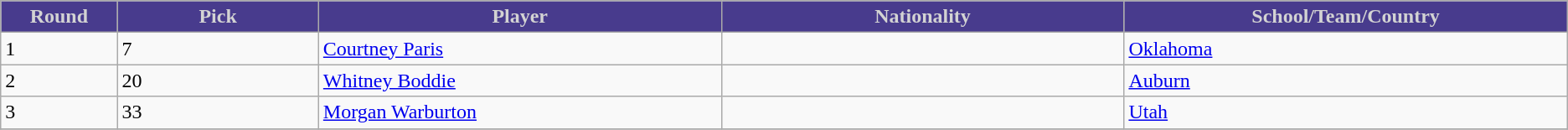<table class="wikitable">
<tr>
<th style="background:#483B8D; color:#D3D3D3;" width="2%">Round</th>
<th style="background:#483B8D; color:#D3D3D3;" width="5%">Pick</th>
<th style="background:#483B8D; color:#D3D3D3;" width="10%">Player</th>
<th style="background:#483B8D; color:#D3D3D3;" width="10%">Nationality</th>
<th style="background:#483B8D; color:#D3D3D3;" width="10%">School/Team/Country</th>
</tr>
<tr>
<td>1</td>
<td>7</td>
<td><a href='#'>Courtney Paris</a></td>
<td></td>
<td><a href='#'>Oklahoma</a></td>
</tr>
<tr>
<td>2</td>
<td>20</td>
<td><a href='#'>Whitney Boddie</a></td>
<td></td>
<td><a href='#'>Auburn</a></td>
</tr>
<tr>
<td>3</td>
<td>33</td>
<td><a href='#'>Morgan Warburton</a></td>
<td></td>
<td><a href='#'>Utah</a></td>
</tr>
<tr>
</tr>
</table>
